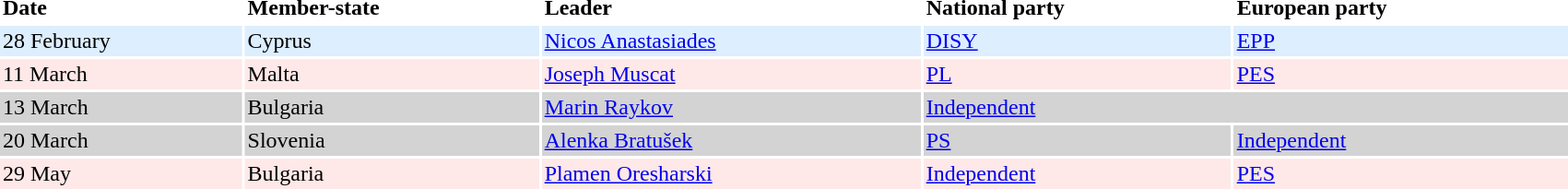<table border=0 cellpadding=2 cellspacing=2 width=90%>
<tr ----bgcolor=lightgrey>
<td><strong>Date</strong></td>
<td><strong>Member-state</strong></td>
<td><strong>Leader</strong></td>
<td><strong>National party</strong></td>
<td><strong>European party</strong></td>
</tr>
<tr ---- bgcolor=#DDEEFF>
<td>28 February</td>
<td>Cyprus</td>
<td><a href='#'>Nicos Anastasiades</a></td>
<td><a href='#'>DISY</a></td>
<td><a href='#'>EPP</a></td>
</tr>
<tr ---- bgcolor=#FFE8E8>
<td>11 March</td>
<td>Malta</td>
<td><a href='#'>Joseph Muscat</a></td>
<td><a href='#'>PL</a></td>
<td><a href='#'>PES</a></td>
</tr>
<tr ---- bgcolor=lightgrey>
<td>13 March</td>
<td>Bulgaria</td>
<td><a href='#'>Marin Raykov</a></td>
<td colspan=2><a href='#'>Independent</a></td>
</tr>
<tr ---- bgcolor=lightgrey>
<td>20 March</td>
<td>Slovenia</td>
<td><a href='#'>Alenka Bratušek</a></td>
<td><a href='#'>PS</a></td>
<td><a href='#'>Independent</a></td>
</tr>
<tr ---- bgcolor=#FFE8E8>
<td>29 May</td>
<td>Bulgaria</td>
<td><a href='#'>Plamen Oresharski</a></td>
<td><a href='#'>Independent</a></td>
<td><a href='#'>PES</a></td>
</tr>
</table>
